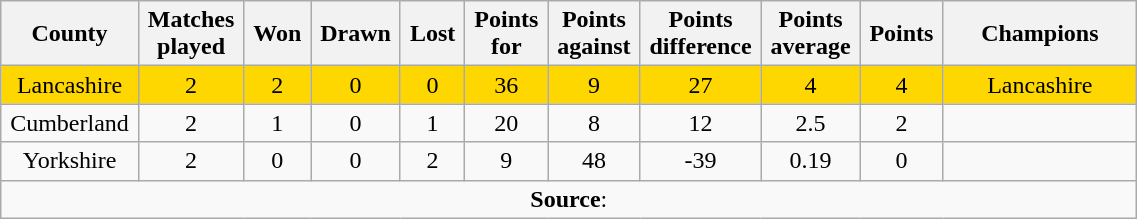<table class="wikitable plainrowheaders" style="text-align: center; width: 60%">
<tr>
<th scope="col" style="width: 5%;">County</th>
<th scope="col" style="width: 5%;">Matches played</th>
<th scope="col" style="width: 5%;">Won</th>
<th scope="col" style="width: 5%;">Drawn</th>
<th scope="col" style="width: 5%;">Lost</th>
<th scope="col" style="width: 5%;">Points for</th>
<th scope="col" style="width: 5%;">Points against</th>
<th scope="col" style="width: 5%;">Points difference</th>
<th scope="col" style="width: 5%;">Points average</th>
<th scope="col" style="width: 5%;">Points</th>
<th scope="col" style="width: 15%;">Champions</th>
</tr>
<tr style="background: gold;">
<td>Lancashire</td>
<td>2</td>
<td>2</td>
<td>0</td>
<td>0</td>
<td>36</td>
<td>9</td>
<td>27</td>
<td>4</td>
<td>4</td>
<td>Lancashire</td>
</tr>
<tr>
<td>Cumberland</td>
<td>2</td>
<td>1</td>
<td>0</td>
<td>1</td>
<td>20</td>
<td>8</td>
<td>12</td>
<td>2.5</td>
<td>2</td>
<td></td>
</tr>
<tr>
<td>Yorkshire</td>
<td>2</td>
<td>0</td>
<td>0</td>
<td>2</td>
<td>9</td>
<td>48</td>
<td>-39</td>
<td>0.19</td>
<td>0</td>
<td></td>
</tr>
<tr>
<td colspan="11"><strong>Source</strong>:</td>
</tr>
</table>
